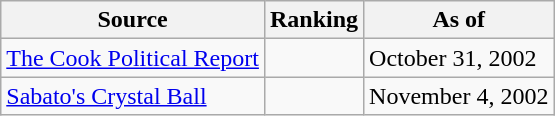<table class="wikitable">
<tr>
<th>Source</th>
<th>Ranking</th>
<th>As of</th>
</tr>
<tr>
<td><a href='#'>The Cook Political Report</a></td>
<td></td>
<td>October 31, 2002</td>
</tr>
<tr>
<td><a href='#'>Sabato's Crystal Ball</a></td>
<td></td>
<td>November 4, 2002</td>
</tr>
</table>
